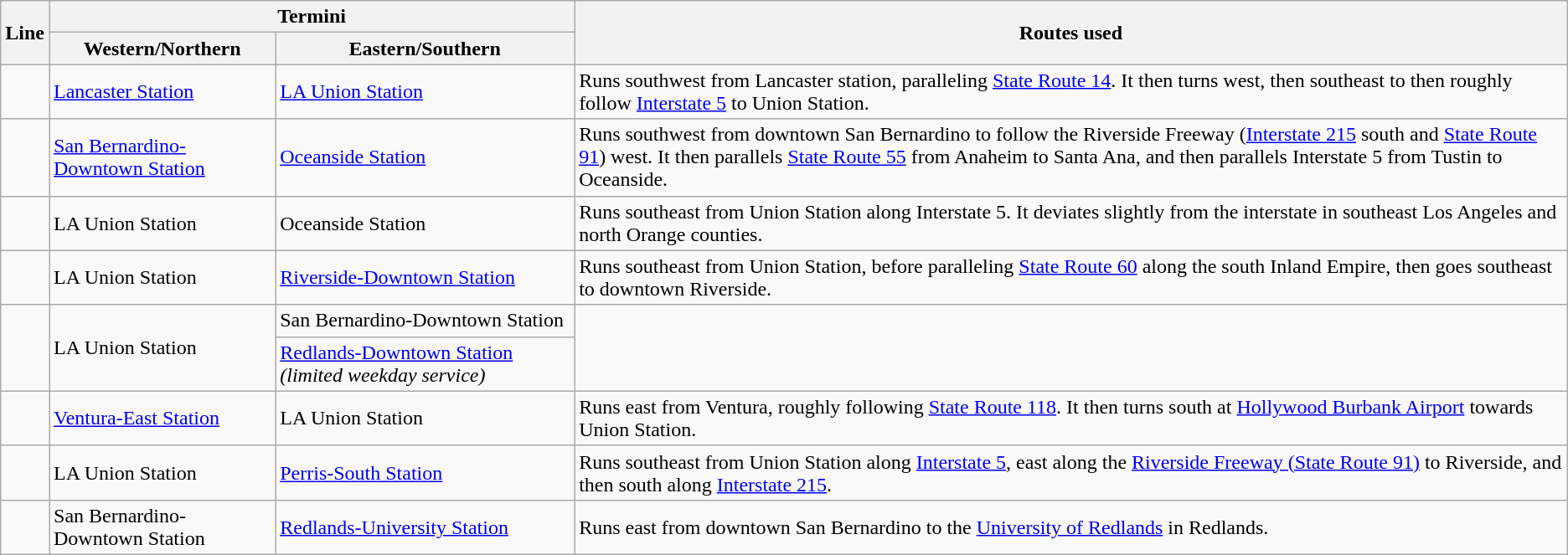<table class="wikitable sortable">
<tr>
<th rowspan="2">Line</th>
<th colspan="2" class="unsortable">Termini</th>
<th rowspan="2" class=unsortable>Routes used</th>
</tr>
<tr>
<th class="unsortable">Western/Northern</th>
<th class="unsortable">Eastern/Southern</th>
</tr>
<tr>
<td></td>
<td><a href='#'>Lancaster Station</a></td>
<td><a href='#'>LA Union Station</a></td>
<td>Runs southwest from Lancaster station, paralleling <a href='#'>State Route 14</a>. It then turns west, then southeast to then roughly follow <a href='#'>Interstate 5</a> to Union Station.</td>
</tr>
<tr>
<td></td>
<td><a href='#'>San Bernardino-Downtown Station</a></td>
<td><a href='#'>Oceanside Station</a></td>
<td>Runs southwest from downtown San Bernardino to follow the Riverside Freeway (<a href='#'>Interstate 215</a> south and <a href='#'>State Route 91</a>) west. It then parallels <a href='#'>State Route 55</a> from Anaheim to Santa Ana, and then parallels Interstate 5 from Tustin to Oceanside.</td>
</tr>
<tr>
<td></td>
<td>LA Union Station</td>
<td>Oceanside Station</td>
<td>Runs southeast from Union Station along Interstate 5. It deviates slightly from the interstate in southeast Los Angeles and north Orange counties.</td>
</tr>
<tr>
<td></td>
<td>LA Union Station</td>
<td><a href='#'>Riverside-Downtown Station</a></td>
<td>Runs southeast from Union Station, before paralleling <a href='#'>State Route 60</a> along the south Inland Empire, then goes southeast to downtown Riverside.</td>
</tr>
<tr>
<td rowspan="2"></td>
<td rowspan="2">LA Union Station</td>
<td>San Bernardino-Downtown Station</td>
<td rowspan="2"></td>
</tr>
<tr>
<td><a href='#'>Redlands-Downtown Station</a> <em>(limited weekday service)</em></td>
</tr>
<tr>
<td></td>
<td><a href='#'>Ventura-East Station</a></td>
<td>LA Union Station</td>
<td>Runs east from Ventura, roughly following <a href='#'>State Route 118</a>. It then turns south at <a href='#'>Hollywood Burbank Airport</a> towards Union Station.</td>
</tr>
<tr>
<td></td>
<td>LA Union Station</td>
<td><a href='#'>Perris-South Station</a></td>
<td>Runs southeast from Union Station along <a href='#'>Interstate 5</a>, east along the <a href='#'>Riverside Freeway (State Route 91)</a> to Riverside, and then south along <a href='#'>Interstate 215</a>.</td>
</tr>
<tr>
<td></td>
<td>San Bernardino-Downtown Station</td>
<td><a href='#'>Redlands-University Station</a></td>
<td>Runs east from downtown San Bernardino to the <a href='#'>University of Redlands</a> in Redlands.</td>
</tr>
</table>
